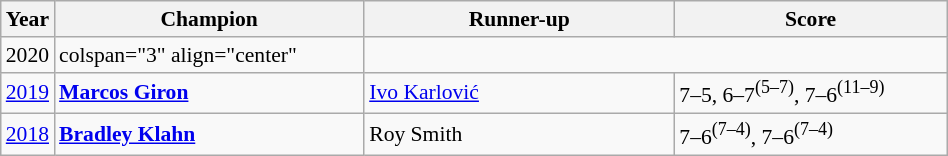<table class="wikitable" style="font-size:90%">
<tr>
<th>Year</th>
<th width="200">Champion</th>
<th width="200">Runner-up</th>
<th width="175">Score</th>
</tr>
<tr>
<td>2020</td>
<td>colspan="3" align="center" </td>
</tr>
<tr>
<td><a href='#'>2019</a></td>
<td> <strong><a href='#'>Marcos Giron</a></strong></td>
<td> <a href='#'>Ivo Karlović</a></td>
<td>7–5, 6–7<sup>(5–7)</sup>, 7–6<sup>(11–9)</sup></td>
</tr>
<tr>
<td><a href='#'>2018</a></td>
<td> <strong><a href='#'>Bradley Klahn</a></strong></td>
<td> Roy Smith</td>
<td>7–6<sup>(7–4)</sup>, 7–6<sup>(7–4)</sup></td>
</tr>
</table>
